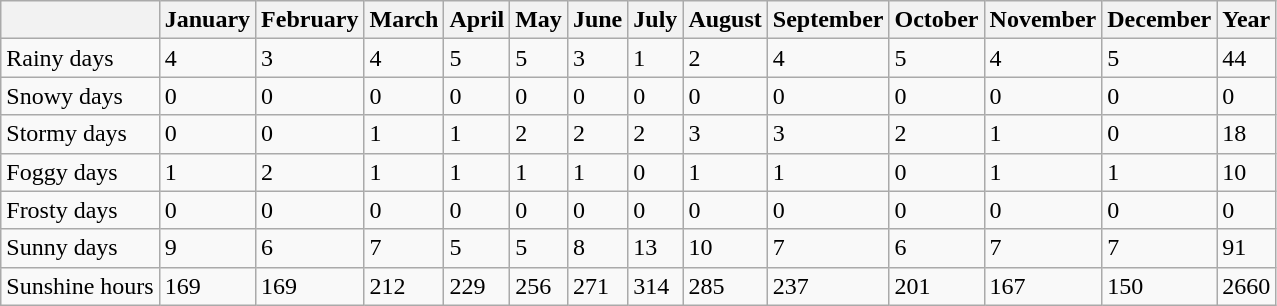<table class="wikitable">
<tr>
<th></th>
<th>January</th>
<th>February</th>
<th>March</th>
<th>April</th>
<th>May</th>
<th>June</th>
<th>July</th>
<th>August</th>
<th>September</th>
<th>October</th>
<th>November</th>
<th>December</th>
<th>Year</th>
</tr>
<tr>
<td>Rainy days</td>
<td>4</td>
<td>3</td>
<td>4</td>
<td>5</td>
<td>5</td>
<td>3</td>
<td>1</td>
<td>2</td>
<td>4</td>
<td>5</td>
<td>4</td>
<td>5</td>
<td>44</td>
</tr>
<tr>
<td>Snowy days</td>
<td>0</td>
<td>0</td>
<td>0</td>
<td>0</td>
<td>0</td>
<td>0</td>
<td>0</td>
<td>0</td>
<td>0</td>
<td>0</td>
<td>0</td>
<td>0</td>
<td>0</td>
</tr>
<tr>
<td>Stormy days</td>
<td>0</td>
<td>0</td>
<td>1</td>
<td>1</td>
<td>2</td>
<td>2</td>
<td>2</td>
<td>3</td>
<td>3</td>
<td>2</td>
<td>1</td>
<td>0</td>
<td>18</td>
</tr>
<tr>
<td>Foggy days</td>
<td>1</td>
<td>2</td>
<td>1</td>
<td>1</td>
<td>1</td>
<td>1</td>
<td>0</td>
<td>1</td>
<td>1</td>
<td>0</td>
<td>1</td>
<td>1</td>
<td>10</td>
</tr>
<tr>
<td>Frosty days</td>
<td>0</td>
<td>0</td>
<td>0</td>
<td>0</td>
<td>0</td>
<td>0</td>
<td>0</td>
<td>0</td>
<td>0</td>
<td>0</td>
<td>0</td>
<td>0</td>
<td>0</td>
</tr>
<tr>
<td>Sunny days</td>
<td>9</td>
<td>6</td>
<td>7</td>
<td>5</td>
<td>5</td>
<td>8</td>
<td>13</td>
<td>10</td>
<td>7</td>
<td>6</td>
<td>7</td>
<td>7</td>
<td>91</td>
</tr>
<tr>
<td>Sunshine hours</td>
<td>169</td>
<td>169</td>
<td>212</td>
<td>229</td>
<td>256</td>
<td>271</td>
<td>314</td>
<td>285</td>
<td>237</td>
<td>201</td>
<td>167</td>
<td>150</td>
<td>2660</td>
</tr>
</table>
